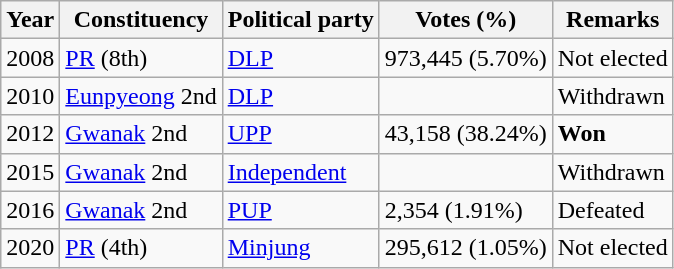<table class="wikitable">
<tr>
<th>Year</th>
<th>Constituency</th>
<th>Political party</th>
<th>Votes (%)</th>
<th>Remarks</th>
</tr>
<tr>
<td>2008</td>
<td><a href='#'>PR</a> (8th)</td>
<td><a href='#'>DLP</a></td>
<td>973,445 (5.70%)</td>
<td>Not elected</td>
</tr>
<tr>
<td>2010</td>
<td><a href='#'>Eunpyeong</a> 2nd</td>
<td><a href='#'>DLP</a></td>
<td></td>
<td>Withdrawn</td>
</tr>
<tr>
<td>2012</td>
<td><a href='#'>Gwanak</a> 2nd</td>
<td><a href='#'>UPP</a></td>
<td>43,158 (38.24%)</td>
<td><strong>Won</strong></td>
</tr>
<tr>
<td>2015</td>
<td><a href='#'>Gwanak</a> 2nd</td>
<td><a href='#'>Independent</a></td>
<td></td>
<td>Withdrawn</td>
</tr>
<tr>
<td>2016</td>
<td><a href='#'>Gwanak</a> 2nd</td>
<td><a href='#'>PUP</a></td>
<td>2,354 (1.91%)</td>
<td>Defeated</td>
</tr>
<tr>
<td>2020</td>
<td><a href='#'>PR</a> (4th)</td>
<td><a href='#'>Minjung</a></td>
<td>295,612 (1.05%)</td>
<td>Not elected</td>
</tr>
</table>
